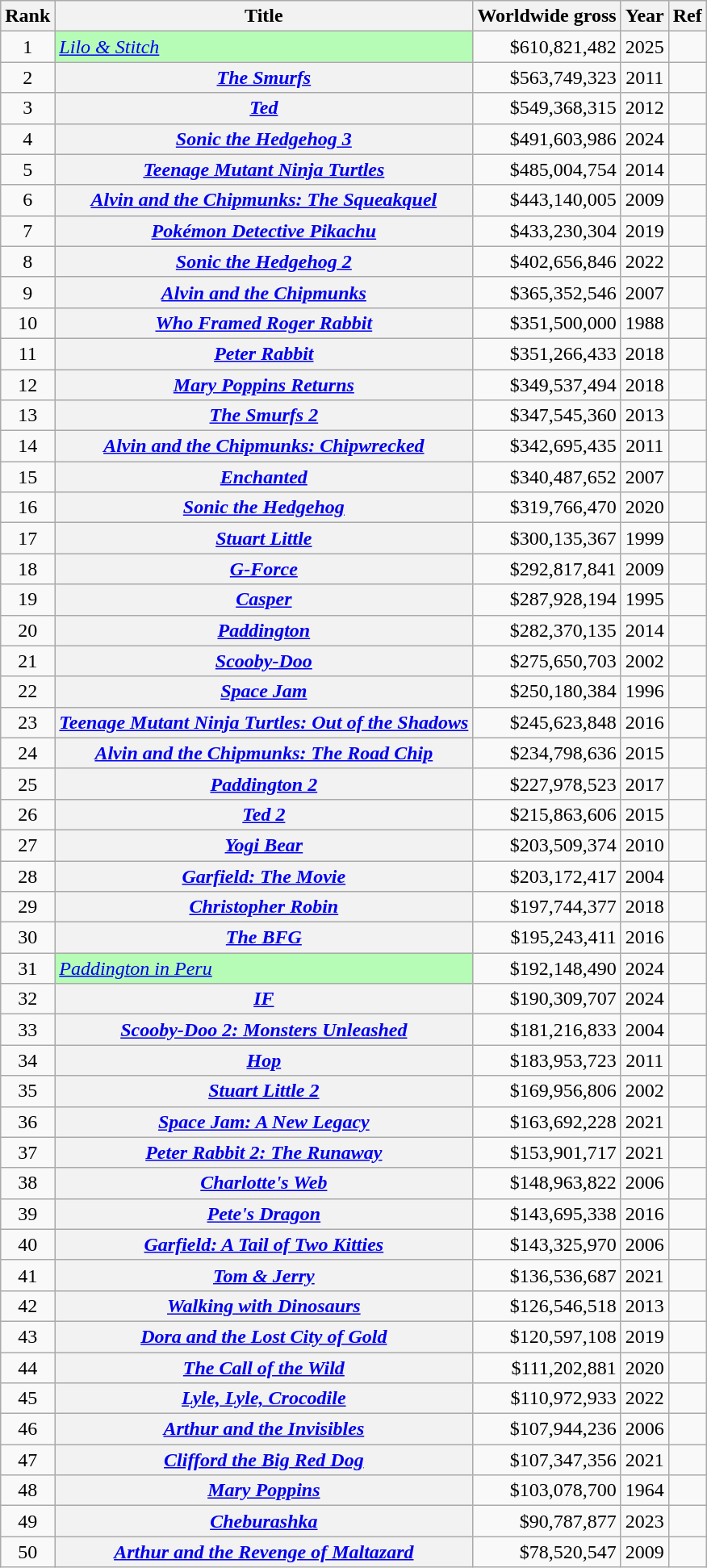<table class="wikitable sortable plainrowheaders"  style="margin:auto; margin:auto;">
<tr>
<th scope="col">Rank</th>
<th scope="col">Title</th>
<th scope="col">Worldwide gross</th>
<th scope="col">Year</th>
<th scope="col" class="unsortable">Ref</th>
</tr>
<tr>
<td style="text-align:center;">1</td>
<td scope="row" style="background:#b6fcb6;"><em><a href='#'>Lilo & Stitch</a></em> </td>
<td style="text-align:right;">$610,821,482</td>
<td style="text-align:center;">2025</td>
<td style="text-align:center;"></td>
</tr>
<tr>
<td style="text-align:center;">2</td>
<th scope="row"><em><a href='#'>The Smurfs</a></em></th>
<td style="text-align:right;">$563,749,323</td>
<td style="text-align:center;">2011</td>
<td style="text-align:center;"></td>
</tr>
<tr>
<td style="text-align:center;">3</td>
<th scope="row"><em><a href='#'>Ted</a></em></th>
<td style="text-align:right;">$549,368,315</td>
<td style="text-align:center;">2012</td>
<td style="text-align:center;"></td>
</tr>
<tr>
<td style="text-align:center;">4</td>
<th scope="row"><em><a href='#'>Sonic the Hedgehog 3</a></em></th>
<td style="text-align:right;">$491,603,986</td>
<td style="text-align:center;">2024</td>
<td style="text-align:center;"></td>
</tr>
<tr>
<td style="text-align:center;">5</td>
<th scope="row"><em><a href='#'>Teenage Mutant Ninja Turtles</a></em></th>
<td style="text-align:right;">$485,004,754</td>
<td style="text-align:center;">2014</td>
<td style="text-align:center;"></td>
</tr>
<tr>
<td style="text-align:center;">6</td>
<th scope="row"><em><a href='#'>Alvin and the Chipmunks: The Squeakquel</a></em></th>
<td style="text-align:right;">$443,140,005</td>
<td style="text-align:center;">2009</td>
<td style="text-align:center;"></td>
</tr>
<tr>
<td style="text-align:center;">7</td>
<th scope="row"><em><a href='#'>Pokémon Detective Pikachu</a></em></th>
<td style="text-align:right;">$433,230,304</td>
<td style="text-align:center;">2019</td>
<td style="text-align:center;"></td>
</tr>
<tr>
<td style="text-align:center;">8</td>
<th scope="row"><em><a href='#'>Sonic the Hedgehog 2</a></em></th>
<td style="text-align:right;">$402,656,846</td>
<td style="text-align:center;">2022</td>
<td style="text-align:center;"></td>
</tr>
<tr>
<td style="text-align:center;">9</td>
<th scope="row"><em><a href='#'>Alvin and the Chipmunks</a></em></th>
<td style="text-align:right;">$365,352,546</td>
<td style="text-align:center;">2007</td>
<td style="text-align:center;"></td>
</tr>
<tr>
<td style="text-align:center;">10</td>
<th scope="row"><em><a href='#'>Who Framed Roger Rabbit</a></em></th>
<td style="text-align:right;">$351,500,000</td>
<td style="text-align:center;">1988</td>
<td style="text-align:center;"></td>
</tr>
<tr>
<td style="text-align:center;">11</td>
<th scope="row"><em><a href='#'>Peter Rabbit</a></em></th>
<td style="text-align:right;">$351,266,433</td>
<td style="text-align:center;">2018</td>
<td style="text-align:center;"></td>
</tr>
<tr>
<td style="text-align:center;">12</td>
<th scope="row"><em><a href='#'>Mary Poppins Returns</a></em></th>
<td style="text-align:right;">$349,537,494</td>
<td style="text-align:center;">2018</td>
<td style="text-align:center;"></td>
</tr>
<tr>
<td style="text-align:center;">13</td>
<th scope="row"><em><a href='#'>The Smurfs 2</a></em></th>
<td style="text-align:right;">$347,545,360</td>
<td style="text-align:center;">2013</td>
<td style="text-align:center;"></td>
</tr>
<tr>
<td style="text-align:center;">14</td>
<th scope="row"><em><a href='#'>Alvin and the Chipmunks: Chipwrecked</a></em></th>
<td style="text-align:right;">$342,695,435</td>
<td style="text-align:center;">2011</td>
<td style="text-align:center;"></td>
</tr>
<tr>
<td style="text-align:center;">15</td>
<th scope="row"><em><a href='#'>Enchanted</a></em></th>
<td style="text-align:right;">$340,487,652</td>
<td style="text-align:center;">2007</td>
<td style="text-align:center;"></td>
</tr>
<tr>
<td style="text-align:center;">16</td>
<th scope="row"><em><a href='#'>Sonic the Hedgehog</a></em></th>
<td style="text-align:right;">$319,766,470</td>
<td style="text-align:center;">2020</td>
<td style="text-align:center;"></td>
</tr>
<tr>
<td style="text-align:center;">17</td>
<th scope="row"><em><a href='#'>Stuart Little</a></em></th>
<td style="text-align:right;">$300,135,367</td>
<td style="text-align:center;">1999</td>
<td style="text-align:center;"></td>
</tr>
<tr>
<td style="text-align:center;">18</td>
<th scope="row"><em><a href='#'>G-Force</a></em></th>
<td style="text-align:right;">$292,817,841</td>
<td style="text-align:center;">2009</td>
<td style="text-align:center;"></td>
</tr>
<tr>
<td style="text-align:center;">19</td>
<th scope="row"><em><a href='#'>Casper</a></em></th>
<td style="text-align:right;">$287,928,194</td>
<td style="text-align:center;">1995</td>
<td style="text-align:center;"></td>
</tr>
<tr>
<td style="text-align:center;">20</td>
<th scope="row"><em><a href='#'>Paddington</a></em></th>
<td style="text-align:right;">$282,370,135</td>
<td style="text-align:center;">2014</td>
<td style="text-align:center;"></td>
</tr>
<tr>
<td style="text-align:center;">21</td>
<th scope="row"><em><a href='#'>Scooby-Doo</a></em></th>
<td style="text-align:right;">$275,650,703</td>
<td style="text-align:center;">2002</td>
<td style="text-align:center;"></td>
</tr>
<tr>
<td style="text-align:center;">22</td>
<th scope="row"><em><a href='#'>Space Jam</a></em></th>
<td style="text-align:right;">$250,180,384</td>
<td style="text-align:center;">1996</td>
<td style="text-align:center;"></td>
</tr>
<tr>
<td style="text-align:center;">23</td>
<th scope="row"><em><a href='#'>Teenage Mutant Ninja Turtles: Out of the Shadows</a></em></th>
<td style="text-align:right;">$245,623,848</td>
<td style="text-align:center;">2016</td>
<td style="text-align:center;"></td>
</tr>
<tr>
<td style="text-align:center;">24</td>
<th scope="row"><em><a href='#'>Alvin and the Chipmunks: The Road Chip</a></em></th>
<td style="text-align:right;">$234,798,636</td>
<td style="text-align:center;">2015</td>
<td style="text-align:center;"></td>
</tr>
<tr>
<td style="text-align:center;">25</td>
<th scope="row"><em><a href='#'>Paddington 2</a></em></th>
<td style="text-align:right;">$227,978,523</td>
<td style="text-align:center;">2017</td>
<td style="text-align:center;"></td>
</tr>
<tr>
<td style="text-align:center;">26</td>
<th scope="row"><em><a href='#'>Ted 2</a></em></th>
<td style="text-align:right;">$215,863,606</td>
<td style="text-align:center;">2015</td>
<td style="text-align:center;"></td>
</tr>
<tr>
<td style="text-align:center;">27</td>
<th scope="row"><em><a href='#'>Yogi Bear</a></em></th>
<td style="text-align:right;">$203,509,374</td>
<td style="text-align:center;">2010</td>
<td style="text-align:center;"></td>
</tr>
<tr>
<td style="text-align:center;">28</td>
<th scope="row"><em><a href='#'>Garfield: The Movie</a></em></th>
<td style="text-align:right;">$203,172,417</td>
<td style="text-align:center;">2004</td>
<td style="text-align:center;"></td>
</tr>
<tr>
<td style="text-align:center;">29</td>
<th scope="row"><em><a href='#'>Christopher Robin</a></em></th>
<td style="text-align:right;">$197,744,377</td>
<td style="text-align:center;">2018</td>
<td style="text-align:center;"></td>
</tr>
<tr>
<td style="text-align:center;">30</td>
<th scope="row"><em><a href='#'>The BFG</a></em></th>
<td style="text-align:right;">$195,243,411</td>
<td style="text-align:center;">2016</td>
<td style="text-align:center;"></td>
</tr>
<tr>
<td style="text-align:center;">31</td>
<td scope="row" style="background:#b6fcb6;"><em><a href='#'>Paddington in Peru</a></em> </td>
<td style="text-align:right;">$192,148,490</td>
<td style="text-align:center;">2024</td>
<td style="text-align:center;"></td>
</tr>
<tr>
<td style="text-align:center;">32</td>
<th scope="row"><em><a href='#'>IF</a></em></th>
<td style="text-align:right;">$190,309,707</td>
<td style="text-align:center;">2024</td>
<td style="text-align:center;"></td>
</tr>
<tr>
<td style="text-align:center;">33</td>
<th scope="row"><em><a href='#'>Scooby-Doo 2: Monsters Unleashed</a></em></th>
<td style="text-align:right;">$181,216,833</td>
<td style="text-align:center;">2004</td>
<td style="text-align:center;"></td>
</tr>
<tr>
<td style="text-align:center;">34</td>
<th scope="row"><em><a href='#'>Hop</a></em></th>
<td style="text-align:right;">$183,953,723</td>
<td style="text-align:center;">2011</td>
<td style="text-align:center;"></td>
</tr>
<tr>
<td style="text-align:center;">35</td>
<th scope="row"><em><a href='#'>Stuart Little 2</a></em></th>
<td style="text-align:right;">$169,956,806</td>
<td style="text-align:center;">2002</td>
<td style="text-align:center;"></td>
</tr>
<tr>
<td style="text-align:center;">36</td>
<th scope="row"><em><a href='#'>Space Jam: A New Legacy</a></em></th>
<td style="text-align:right;">$163,692,228</td>
<td style="text-align:center;">2021</td>
<td style="text-align:center;"></td>
</tr>
<tr>
<td style="text-align:center;">37</td>
<th scope="row"><em><a href='#'>Peter Rabbit 2: The Runaway</a></em></th>
<td style="text-align:right;">$153,901,717</td>
<td style="text-align:center;">2021</td>
<td style="text-align:center;"></td>
</tr>
<tr>
<td style="text-align:center;">38</td>
<th scope="row"><em><a href='#'>Charlotte's Web</a></em></th>
<td style="text-align:right;">$148,963,822</td>
<td style="text-align:center;">2006</td>
<td style="text-align:center;"></td>
</tr>
<tr>
<td style="text-align:center;">39</td>
<th scope="row"><em><a href='#'>Pete's Dragon</a></em></th>
<td style="text-align:right;">$143,695,338</td>
<td style="text-align:center;">2016</td>
<td style="text-align:center;"></td>
</tr>
<tr>
<td style="text-align:center;">40</td>
<th scope="row"><em><a href='#'>Garfield: A Tail of Two Kitties</a></em></th>
<td style="text-align:right;">$143,325,970</td>
<td style="text-align:center;">2006</td>
<td style="text-align:center;"></td>
</tr>
<tr>
<td style="text-align:center;">41</td>
<th scope="row"><em><a href='#'>Tom & Jerry</a></em></th>
<td style="text-align:right;">$136,536,687</td>
<td style="text-align:center;">2021</td>
<td style="text-align:center;"></td>
</tr>
<tr>
<td style="text-align:center;">42</td>
<th scope="row"><em><a href='#'>Walking with Dinosaurs</a></em></th>
<td style="text-align:right;">$126,546,518</td>
<td style="text-align:center;">2013</td>
<td style="text-align:center;"></td>
</tr>
<tr>
<td style="text-align:center;">43</td>
<th scope="row"><em><a href='#'>Dora and the Lost City of Gold</a></em></th>
<td style="text-align:right;">$120,597,108</td>
<td style="text-align:center;">2019</td>
<td style="text-align:center;"></td>
</tr>
<tr>
<td style="text-align:center;">44</td>
<th scope="row"><em><a href='#'>The Call of the Wild</a></em></th>
<td style="text-align:right;">$111,202,881</td>
<td style="text-align:center;">2020</td>
<td style="text-align:center;"></td>
</tr>
<tr>
<td style="text-align:center;">45</td>
<th scope="row"><em><a href='#'>Lyle, Lyle, Crocodile</a></em></th>
<td style="text-align:right;">$110,972,933</td>
<td style="text-align:center;">2022</td>
<td style="text-align:center;"></td>
</tr>
<tr>
<td style="text-align:center;">46</td>
<th scope="row"><em><a href='#'>Arthur and the Invisibles</a></em></th>
<td style="text-align:right;">$107,944,236</td>
<td style="text-align:center;">2006</td>
<td style="text-align:center;"></td>
</tr>
<tr>
<td style="text-align:center;">47</td>
<th scope="row"><em><a href='#'>Clifford the Big Red Dog</a></em></th>
<td style="text-align:right;">$107,347,356</td>
<td style="text-align:center;">2021</td>
<td style="text-align:center;"></td>
</tr>
<tr>
<td style="text-align:center;">48</td>
<th scope="row"><em><a href='#'>Mary Poppins</a></em></th>
<td style="text-align:right;">$103,078,700</td>
<td style="text-align:center;">1964</td>
<td style="text-align:center;"></td>
</tr>
<tr>
<td style="text-align:center;">49</td>
<th scope="row"><em><a href='#'>Cheburashka</a></em></th>
<td style="text-align:right;">$90,787,877</td>
<td style="text-align:center;">2023</td>
<td style="text-align:center;"></td>
</tr>
<tr>
<td style="text-align:center;">50</td>
<th scope="row"><em><a href='#'>Arthur and the Revenge of Maltazard</a></em></th>
<td style="text-align:right;">$78,520,547</td>
<td style="text-align:center;">2009</td>
<td style="text-align:center;"></td>
</tr>
</table>
